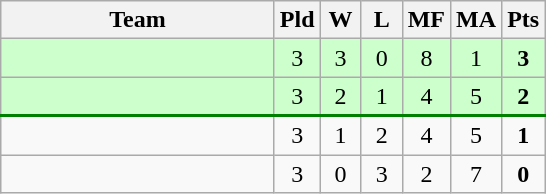<table class=wikitable style="text-align:center">
<tr>
<th width=175>Team</th>
<th width=20>Pld</th>
<th width=20>W</th>
<th width=20>L</th>
<th width=20>MF</th>
<th width=20>MA</th>
<th width=20>Pts</th>
</tr>
<tr bgcolor=ccffcc>
<td style="text-align:left"></td>
<td>3</td>
<td>3</td>
<td>0</td>
<td>8</td>
<td>1</td>
<td><strong>3</strong></td>
</tr>
<tr bgcolor=ccffcc style="border-bottom:2px solid green;">
<td style="text-align:left"></td>
<td>3</td>
<td>2</td>
<td>1</td>
<td>4</td>
<td>5</td>
<td><strong>2</strong></td>
</tr>
<tr>
<td style="text-align:left"></td>
<td>3</td>
<td>1</td>
<td>2</td>
<td>4</td>
<td>5</td>
<td><strong>1</strong></td>
</tr>
<tr>
<td style="text-align:left"></td>
<td>3</td>
<td>0</td>
<td>3</td>
<td>2</td>
<td>7</td>
<td><strong>0</strong></td>
</tr>
</table>
